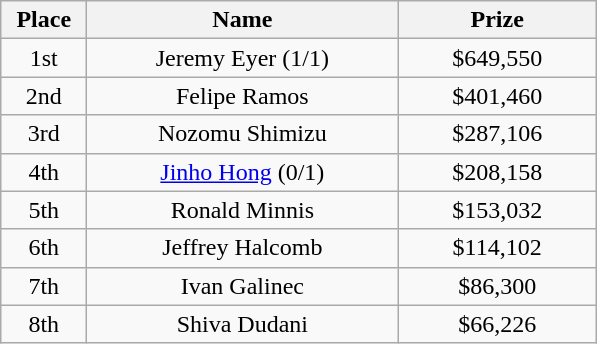<table class="wikitable">
<tr>
<th width="50">Place</th>
<th width="200">Name</th>
<th width="125">Prize</th>
</tr>
<tr>
<td align = "center">1st</td>
<td align = "center"> Jeremy Eyer (1/1)</td>
<td align = "center">$649,550</td>
</tr>
<tr>
<td align = "center">2nd</td>
<td align = "center"> Felipe Ramos</td>
<td align = "center">$401,460</td>
</tr>
<tr>
<td align = "center">3rd</td>
<td align = "center"> Nozomu Shimizu</td>
<td align = "center">$287,106</td>
</tr>
<tr>
<td align = "center">4th</td>
<td align = "center"> <a href='#'>Jinho Hong</a> (0/1)</td>
<td align = "center">$208,158</td>
</tr>
<tr>
<td align = "center">5th</td>
<td align = "center"> Ronald Minnis</td>
<td align = "center">$153,032</td>
</tr>
<tr>
<td align = "center">6th</td>
<td align = "center"> Jeffrey Halcomb</td>
<td align = "center">$114,102</td>
</tr>
<tr>
<td align = "center">7th</td>
<td align = "center"> Ivan Galinec</td>
<td align = "center">$86,300</td>
</tr>
<tr>
<td align = "center">8th</td>
<td align = "center"> Shiva Dudani</td>
<td align = "center">$66,226</td>
</tr>
</table>
